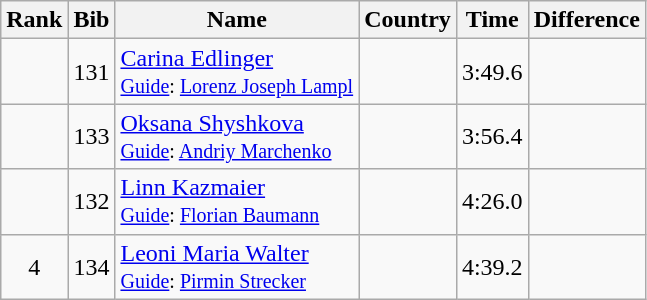<table class="wikitable sortable" style="text-align:center">
<tr>
<th>Rank</th>
<th>Bib</th>
<th>Name</th>
<th>Country</th>
<th>Time</th>
<th>Difference</th>
</tr>
<tr>
<td></td>
<td>131</td>
<td align="left"><a href='#'>Carina Edlinger</a><br><small><a href='#'>Guide</a>: <a href='#'>Lorenz Joseph Lampl</a> </small></td>
<td align="left"></td>
<td>3:49.6</td>
<td></td>
</tr>
<tr>
<td></td>
<td>133</td>
<td align="left"><a href='#'>Oksana Shyshkova</a><br><small><a href='#'>Guide</a>: <a href='#'>Andriy Marchenko</a> </small></td>
<td align="left"></td>
<td>3:56.4</td>
<td></td>
</tr>
<tr>
<td></td>
<td>132</td>
<td align="left"><a href='#'>Linn Kazmaier</a><br><small><a href='#'>Guide</a>: <a href='#'>Florian Baumann</a> </small></td>
<td align="left"></td>
<td>4:26.0</td>
<td></td>
</tr>
<tr>
<td>4</td>
<td>134</td>
<td align="left"><a href='#'>Leoni Maria Walter</a><br><small><a href='#'>Guide</a>: <a href='#'>Pirmin Strecker</a> </small></td>
<td align="left"></td>
<td>4:39.2</td>
<td></td>
</tr>
</table>
